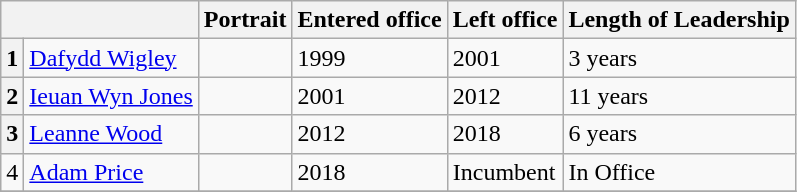<table class="wikitable">
<tr>
<th colspan=2></th>
<th>Portrait</th>
<th>Entered office</th>
<th>Left office</th>
<th>Length of Leadership</th>
</tr>
<tr>
<th>1</th>
<td><a href='#'>Dafydd Wigley</a></td>
<td></td>
<td>1999</td>
<td>2001</td>
<td>3 years</td>
</tr>
<tr>
<th>2</th>
<td><a href='#'>Ieuan Wyn Jones</a></td>
<td></td>
<td>2001</td>
<td>2012</td>
<td>11 years</td>
</tr>
<tr>
<th>3</th>
<td><a href='#'>Leanne Wood</a></td>
<td></td>
<td>2012</td>
<td>2018</td>
<td>6 years</td>
</tr>
<tr>
<td>4</td>
<td><a href='#'>Adam Price</a></td>
<td></td>
<td>2018</td>
<td>Incumbent</td>
<td>In Office</td>
</tr>
<tr>
</tr>
</table>
